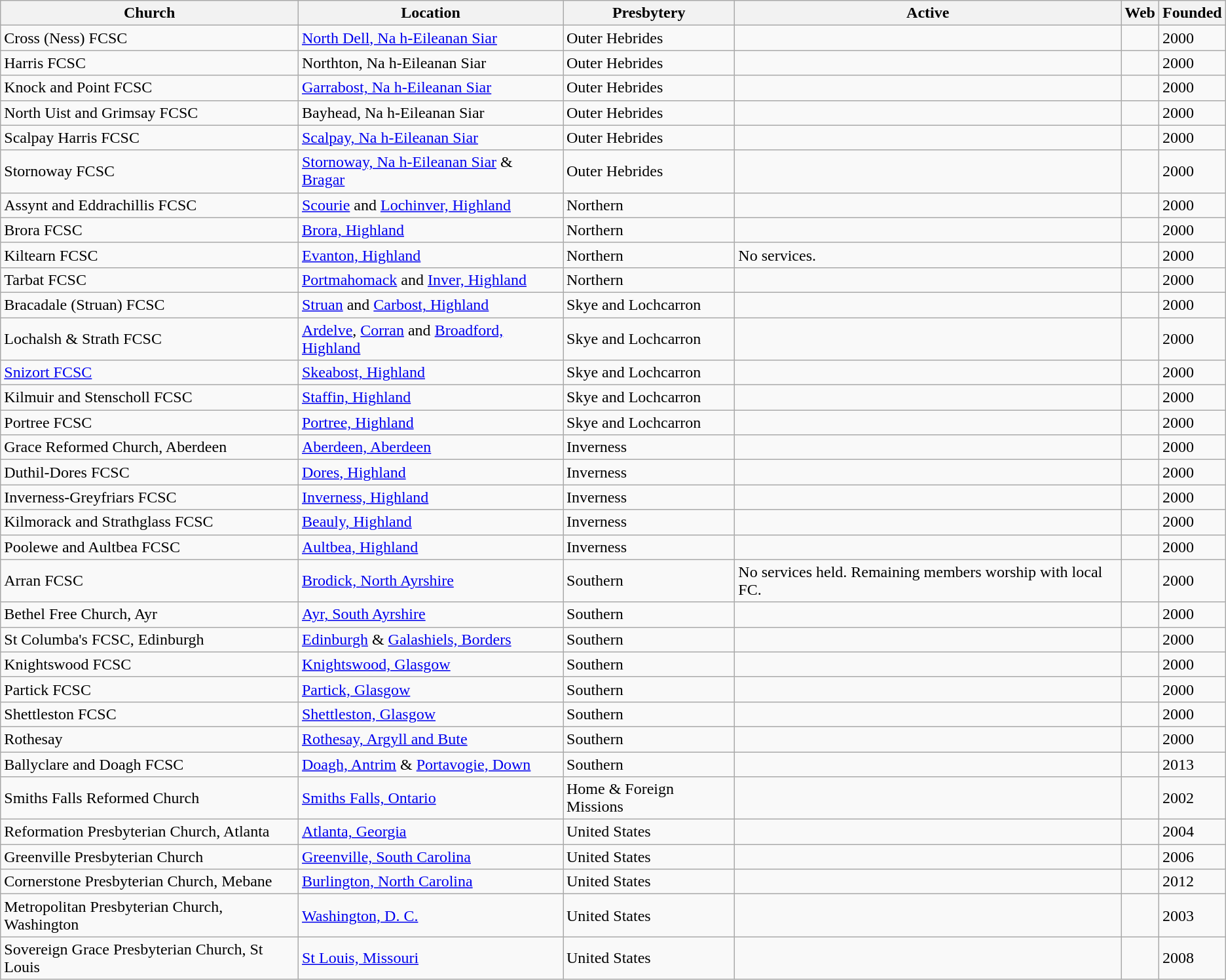<table class="wikitable sortable">
<tr>
<th>Church</th>
<th>Location</th>
<th>Presbytery</th>
<th>Active</th>
<th>Web</th>
<th>Founded</th>
</tr>
<tr>
<td>Cross (Ness) FCSC</td>
<td><a href='#'>North Dell, Na h-Eileanan Siar</a></td>
<td>Outer Hebrides</td>
<td></td>
<td></td>
<td>2000</td>
</tr>
<tr>
<td>Harris FCSC</td>
<td>Northton, Na h-Eileanan Siar</td>
<td>Outer Hebrides</td>
<td></td>
<td></td>
<td>2000</td>
</tr>
<tr>
<td>Knock and Point FCSC</td>
<td><a href='#'>Garrabost, Na h-Eileanan Siar</a></td>
<td>Outer Hebrides</td>
<td></td>
<td></td>
<td>2000</td>
</tr>
<tr>
<td>North Uist and Grimsay FCSC</td>
<td>Bayhead, Na h-Eileanan Siar</td>
<td>Outer Hebrides</td>
<td></td>
<td></td>
<td>2000</td>
</tr>
<tr>
<td>Scalpay Harris FCSC</td>
<td><a href='#'>Scalpay, Na h-Eileanan Siar</a></td>
<td>Outer Hebrides</td>
<td></td>
<td></td>
<td>2000</td>
</tr>
<tr>
<td>Stornoway FCSC</td>
<td><a href='#'>Stornoway, Na h-Eileanan Siar</a> & <a href='#'>Bragar</a></td>
<td>Outer Hebrides</td>
<td></td>
<td></td>
<td>2000</td>
</tr>
<tr>
<td>Assynt and Eddrachillis FCSC</td>
<td><a href='#'>Scourie</a> and <a href='#'>Lochinver, Highland</a></td>
<td>Northern</td>
<td></td>
<td></td>
<td>2000</td>
</tr>
<tr>
<td>Brora FCSC</td>
<td><a href='#'>Brora, Highland</a></td>
<td>Northern</td>
<td></td>
<td></td>
<td>2000</td>
</tr>
<tr>
<td>Kiltearn FCSC</td>
<td><a href='#'>Evanton, Highland</a></td>
<td>Northern</td>
<td>No services.</td>
<td></td>
<td>2000</td>
</tr>
<tr>
<td>Tarbat FCSC</td>
<td><a href='#'>Portmahomack</a> and <a href='#'>Inver, Highland</a></td>
<td>Northern</td>
<td></td>
<td></td>
<td>2000</td>
</tr>
<tr>
<td>Bracadale (Struan) FCSC</td>
<td><a href='#'>Struan</a> and <a href='#'>Carbost, Highland</a></td>
<td>Skye and Lochcarron</td>
<td></td>
<td></td>
<td>2000</td>
</tr>
<tr>
<td>Lochalsh & Strath FCSC</td>
<td><a href='#'>Ardelve</a>, <a href='#'>Corran</a> and <a href='#'>Broadford, Highland</a></td>
<td>Skye and Lochcarron</td>
<td></td>
<td></td>
<td>2000</td>
</tr>
<tr>
<td><a href='#'>Snizort FCSC</a></td>
<td><a href='#'>Skeabost, Highland</a></td>
<td>Skye and Lochcarron</td>
<td></td>
<td></td>
<td>2000</td>
</tr>
<tr>
<td>Kilmuir and Stenscholl FCSC</td>
<td><a href='#'>Staffin, Highland</a></td>
<td>Skye and Lochcarron</td>
<td></td>
<td></td>
<td>2000</td>
</tr>
<tr>
<td>Portree FCSC</td>
<td><a href='#'>Portree, Highland</a></td>
<td>Skye and Lochcarron</td>
<td></td>
<td></td>
<td>2000</td>
</tr>
<tr>
<td>Grace Reformed Church, Aberdeen</td>
<td><a href='#'>Aberdeen, Aberdeen</a></td>
<td>Inverness</td>
<td></td>
<td></td>
<td>2000</td>
</tr>
<tr>
<td>Duthil-Dores FCSC</td>
<td><a href='#'>Dores, Highland</a></td>
<td>Inverness</td>
<td></td>
<td></td>
<td>2000</td>
</tr>
<tr>
<td>Inverness-Greyfriars FCSC</td>
<td><a href='#'>Inverness, Highland</a></td>
<td>Inverness</td>
<td></td>
<td></td>
<td>2000</td>
</tr>
<tr>
<td>Kilmorack and Strathglass FCSC</td>
<td><a href='#'>Beauly, Highland</a></td>
<td>Inverness</td>
<td></td>
<td></td>
<td>2000</td>
</tr>
<tr>
<td>Poolewe and Aultbea FCSC</td>
<td><a href='#'>Aultbea, Highland</a></td>
<td>Inverness</td>
<td></td>
<td></td>
<td>2000</td>
</tr>
<tr>
<td>Arran FCSC</td>
<td><a href='#'>Brodick, North Ayrshire</a></td>
<td>Southern</td>
<td>No services held. Remaining members worship with local FC.</td>
<td></td>
<td>2000</td>
</tr>
<tr>
<td>Bethel Free Church, Ayr</td>
<td><a href='#'>Ayr, South Ayrshire</a></td>
<td>Southern</td>
<td></td>
<td></td>
<td>2000</td>
</tr>
<tr>
<td>St Columba's FCSC, Edinburgh</td>
<td><a href='#'>Edinburgh</a> & <a href='#'>Galashiels, Borders</a></td>
<td>Southern</td>
<td></td>
<td></td>
<td>2000</td>
</tr>
<tr>
<td>Knightswood FCSC</td>
<td><a href='#'>Knightswood, Glasgow</a></td>
<td>Southern</td>
<td></td>
<td></td>
<td>2000</td>
</tr>
<tr>
<td>Partick FCSC</td>
<td><a href='#'>Partick, Glasgow</a></td>
<td>Southern</td>
<td></td>
<td></td>
<td>2000</td>
</tr>
<tr>
<td>Shettleston FCSC</td>
<td><a href='#'>Shettleston, Glasgow</a></td>
<td>Southern</td>
<td></td>
<td></td>
<td>2000</td>
</tr>
<tr>
<td>Rothesay</td>
<td><a href='#'>Rothesay, Argyll and Bute</a></td>
<td>Southern</td>
<td></td>
<td></td>
<td>2000</td>
</tr>
<tr>
<td>Ballyclare and Doagh FCSC</td>
<td><a href='#'>Doagh, Antrim</a> & <a href='#'>Portavogie, Down</a></td>
<td>Southern</td>
<td></td>
<td></td>
<td>2013</td>
</tr>
<tr>
<td>Smiths Falls Reformed Church</td>
<td><a href='#'>Smiths Falls, Ontario</a></td>
<td>Home & Foreign Missions</td>
<td></td>
<td></td>
<td>2002</td>
</tr>
<tr>
<td>Reformation Presbyterian Church, Atlanta</td>
<td><a href='#'>Atlanta, Georgia</a></td>
<td>United States</td>
<td></td>
<td></td>
<td>2004</td>
</tr>
<tr>
<td>Greenville Presbyterian Church</td>
<td><a href='#'>Greenville, South Carolina</a></td>
<td>United States</td>
<td></td>
<td></td>
<td>2006</td>
</tr>
<tr>
<td>Cornerstone Presbyterian Church, Mebane</td>
<td><a href='#'>Burlington, North Carolina</a></td>
<td>United States</td>
<td></td>
<td></td>
<td>2012</td>
</tr>
<tr>
<td>Metropolitan Presbyterian Church, Washington</td>
<td><a href='#'>Washington, D. C.</a></td>
<td>United States</td>
<td></td>
<td></td>
<td>2003</td>
</tr>
<tr>
<td>Sovereign Grace Presbyterian Church, St Louis</td>
<td><a href='#'>St Louis, Missouri</a></td>
<td>United States</td>
<td></td>
<td></td>
<td>2008</td>
</tr>
</table>
